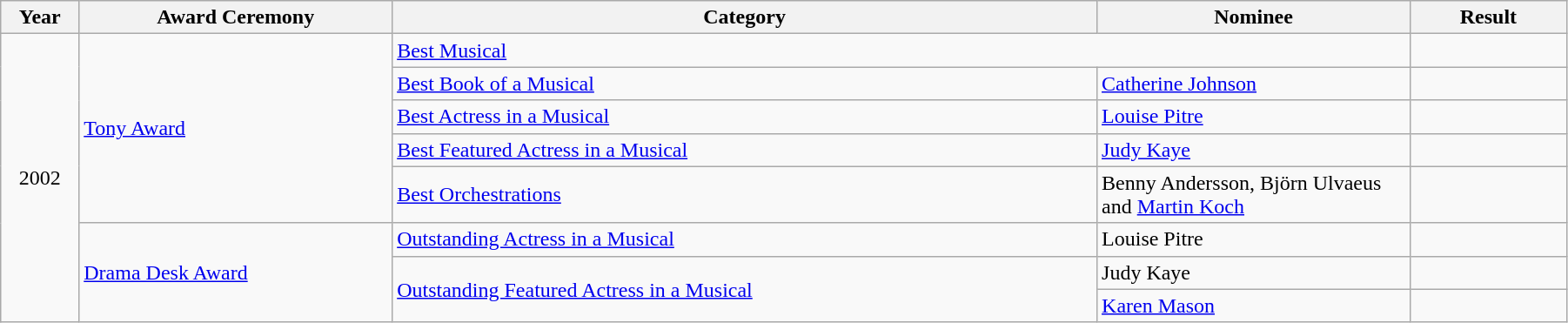<table class="wikitable" style="width:95%;">
<tr>
<th style="width:5%;">Year</th>
<th style="width:20%;">Award Ceremony</th>
<th style="width:45%;">Category</th>
<th style="width:20%;">Nominee</th>
<th style="width:10%;">Result</th>
</tr>
<tr>
<td rowspan="8" style="text-align:center;">2002</td>
<td rowspan="5"><a href='#'>Tony Award</a></td>
<td colspan="2"><a href='#'>Best Musical</a></td>
<td></td>
</tr>
<tr>
<td><a href='#'>Best Book of a Musical</a></td>
<td><a href='#'>Catherine Johnson</a></td>
<td></td>
</tr>
<tr>
<td><a href='#'>Best Actress in a Musical</a></td>
<td><a href='#'>Louise Pitre</a></td>
<td></td>
</tr>
<tr>
<td><a href='#'>Best Featured Actress in a Musical</a></td>
<td><a href='#'>Judy Kaye</a></td>
<td></td>
</tr>
<tr>
<td><a href='#'>Best Orchestrations</a></td>
<td>Benny Andersson, Björn Ulvaeus and <a href='#'>Martin Koch</a></td>
<td></td>
</tr>
<tr>
<td rowspan=3><a href='#'>Drama Desk Award</a></td>
<td><a href='#'>Outstanding Actress in a Musical</a></td>
<td>Louise Pitre</td>
<td></td>
</tr>
<tr>
<td rowspan="2"><a href='#'>Outstanding Featured Actress in a Musical</a></td>
<td>Judy Kaye</td>
<td></td>
</tr>
<tr>
<td><a href='#'>Karen Mason</a></td>
<td></td>
</tr>
</table>
